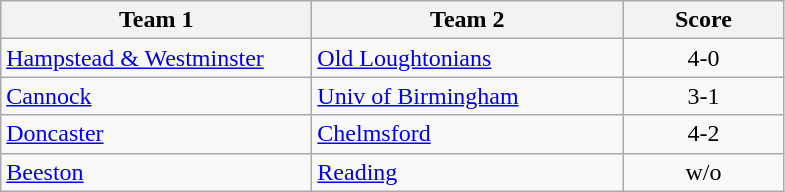<table class="wikitable" style="font-size: 100%">
<tr>
<th width=200>Team 1</th>
<th width=200>Team 2</th>
<th width=100>Score</th>
</tr>
<tr>
<td><a href='#'>Hampstead & Westminster</a></td>
<td><a href='#'>Old Loughtonians</a></td>
<td align=center>4-0</td>
</tr>
<tr>
<td><a href='#'>Cannock</a></td>
<td><a href='#'>Univ of Birmingham</a></td>
<td align=center>3-1</td>
</tr>
<tr>
<td><a href='#'>Doncaster</a></td>
<td><a href='#'>Chelmsford</a></td>
<td align=center>4-2</td>
</tr>
<tr>
<td><a href='#'>Beeston</a></td>
<td><a href='#'>Reading</a></td>
<td align=center>w/o</td>
</tr>
</table>
